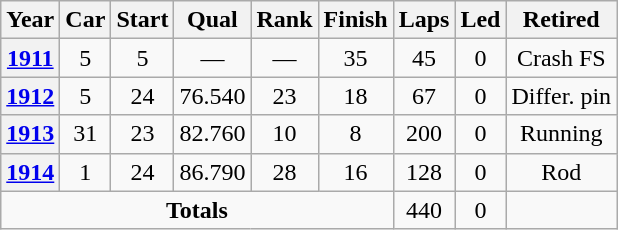<table class="wikitable" style="text-align:center">
<tr>
<th>Year</th>
<th>Car</th>
<th>Start</th>
<th>Qual</th>
<th>Rank</th>
<th>Finish</th>
<th>Laps</th>
<th>Led</th>
<th>Retired</th>
</tr>
<tr>
<th><a href='#'>1911</a></th>
<td>5</td>
<td>5</td>
<td>—</td>
<td>—</td>
<td>35</td>
<td>45</td>
<td>0</td>
<td>Crash FS</td>
</tr>
<tr>
<th><a href='#'>1912</a></th>
<td>5</td>
<td>24</td>
<td>76.540</td>
<td>23</td>
<td>18</td>
<td>67</td>
<td>0</td>
<td>Differ. pin</td>
</tr>
<tr>
<th><a href='#'>1913</a></th>
<td>31</td>
<td>23</td>
<td>82.760</td>
<td>10</td>
<td>8</td>
<td>200</td>
<td>0</td>
<td>Running</td>
</tr>
<tr>
<th><a href='#'>1914</a></th>
<td>1</td>
<td>24</td>
<td>86.790</td>
<td>28</td>
<td>16</td>
<td>128</td>
<td>0</td>
<td>Rod</td>
</tr>
<tr>
<td colspan=6><strong>Totals</strong></td>
<td>440</td>
<td>0</td>
<td></td>
</tr>
</table>
